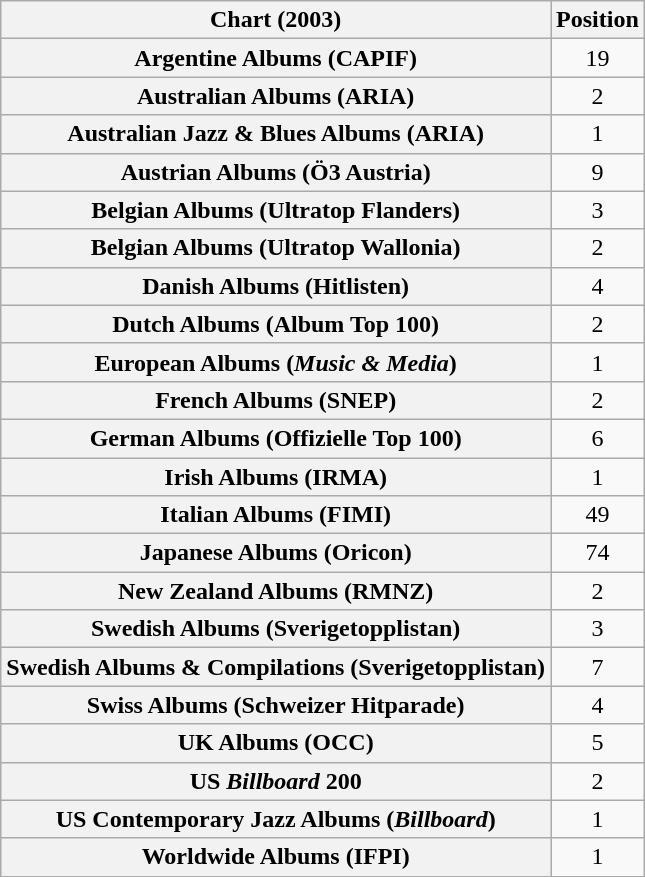<table class="wikitable sortable plainrowheaders" style="text-align:center;">
<tr>
<th scope="col">Chart (2003)</th>
<th scope="col">Position</th>
</tr>
<tr>
<th scope="row">Argentine Albums (CAPIF)</th>
<td>19</td>
</tr>
<tr>
<th scope="row">Australian Albums (ARIA)</th>
<td>2</td>
</tr>
<tr>
<th scope="row">Australian Jazz & Blues Albums (ARIA)</th>
<td>1</td>
</tr>
<tr>
<th scope="row">Austrian Albums (Ö3 Austria)</th>
<td>9</td>
</tr>
<tr>
<th scope="row">Belgian Albums (Ultratop Flanders)</th>
<td>3</td>
</tr>
<tr>
<th scope="row">Belgian Albums (Ultratop Wallonia)</th>
<td>2</td>
</tr>
<tr>
<th scope="row">Danish Albums (Hitlisten)</th>
<td>4</td>
</tr>
<tr>
<th scope="row">Dutch Albums (Album Top 100)</th>
<td>2</td>
</tr>
<tr>
<th scope="row">European Albums (<em>Music & Media</em>)</th>
<td>1</td>
</tr>
<tr>
<th scope="row">French Albums (SNEP)</th>
<td>2</td>
</tr>
<tr>
<th scope="row">German Albums (Offizielle Top 100)</th>
<td>6</td>
</tr>
<tr>
<th scope="row">Irish Albums (IRMA)</th>
<td>1</td>
</tr>
<tr>
<th scope="row">Italian Albums (FIMI)</th>
<td>49</td>
</tr>
<tr>
<th scope="row">Japanese Albums (Oricon)</th>
<td>74</td>
</tr>
<tr>
<th scope="row">New Zealand Albums (RMNZ)</th>
<td>2</td>
</tr>
<tr>
<th scope="row">Swedish Albums (Sverigetopplistan)</th>
<td>3</td>
</tr>
<tr>
<th scope="row">Swedish Albums & Compilations (Sverigetopplistan)</th>
<td>7</td>
</tr>
<tr>
<th scope="row">Swiss Albums (Schweizer Hitparade)</th>
<td>4</td>
</tr>
<tr>
<th scope="row">UK Albums (OCC)</th>
<td>5</td>
</tr>
<tr>
<th scope="row">US <em>Billboard</em> 200</th>
<td>2</td>
</tr>
<tr>
<th scope="row">US Contemporary Jazz Albums (<em>Billboard</em>)</th>
<td>1</td>
</tr>
<tr>
<th scope="row">Worldwide Albums (IFPI)</th>
<td>1</td>
</tr>
</table>
